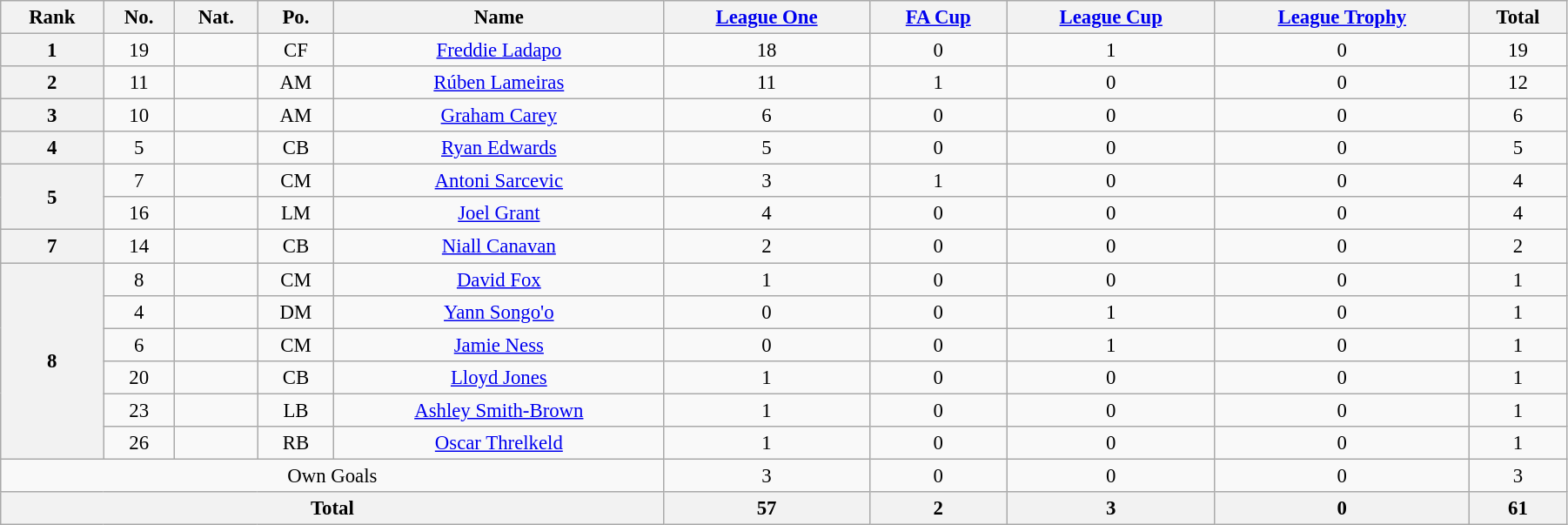<table class="wikitable" style="text-align:center; font-size:95%; width:95%;">
<tr>
<th>Rank</th>
<th>No.</th>
<th>Nat.</th>
<th>Po.</th>
<th>Name</th>
<th><a href='#'>League One</a></th>
<th><a href='#'>FA Cup</a></th>
<th><a href='#'>League Cup</a></th>
<th><a href='#'>League Trophy</a></th>
<th>Total</th>
</tr>
<tr>
<th rowspan=1>1</th>
<td>19</td>
<td></td>
<td>CF</td>
<td><a href='#'>Freddie Ladapo</a></td>
<td>18</td>
<td>0</td>
<td>1</td>
<td>0</td>
<td>19</td>
</tr>
<tr>
<th rowspan=1>2</th>
<td>11</td>
<td></td>
<td>AM</td>
<td><a href='#'>Rúben Lameiras</a></td>
<td>11</td>
<td>1</td>
<td>0</td>
<td>0</td>
<td>12</td>
</tr>
<tr>
<th rowspan=1>3</th>
<td>10</td>
<td></td>
<td>AM</td>
<td><a href='#'>Graham Carey</a></td>
<td>6</td>
<td>0</td>
<td>0</td>
<td>0</td>
<td>6</td>
</tr>
<tr>
<th rowspan=1>4</th>
<td>5</td>
<td></td>
<td>CB</td>
<td><a href='#'>Ryan Edwards</a></td>
<td>5</td>
<td>0</td>
<td>0</td>
<td>0</td>
<td>5</td>
</tr>
<tr>
<th rowspan=2>5</th>
<td>7</td>
<td></td>
<td>CM</td>
<td><a href='#'>Antoni Sarcevic</a></td>
<td>3</td>
<td>1</td>
<td>0</td>
<td>0</td>
<td>4</td>
</tr>
<tr>
<td>16</td>
<td></td>
<td>LM</td>
<td><a href='#'>Joel Grant</a></td>
<td>4</td>
<td>0</td>
<td>0</td>
<td>0</td>
<td>4</td>
</tr>
<tr>
<th rowspan=1>7</th>
<td>14</td>
<td></td>
<td>CB</td>
<td><a href='#'>Niall Canavan</a></td>
<td>2</td>
<td>0</td>
<td>0</td>
<td>0</td>
<td>2</td>
</tr>
<tr>
<th rowspan=6>8</th>
<td>8</td>
<td></td>
<td>CM</td>
<td><a href='#'>David Fox</a></td>
<td>1</td>
<td>0</td>
<td>0</td>
<td>0</td>
<td>1</td>
</tr>
<tr>
<td>4</td>
<td></td>
<td>DM</td>
<td><a href='#'>Yann Songo'o</a></td>
<td>0</td>
<td>0</td>
<td>1</td>
<td>0</td>
<td>1</td>
</tr>
<tr>
<td>6</td>
<td></td>
<td>CM</td>
<td><a href='#'>Jamie Ness</a></td>
<td>0</td>
<td>0</td>
<td>1</td>
<td>0</td>
<td>1</td>
</tr>
<tr>
<td>20</td>
<td></td>
<td>CB</td>
<td><a href='#'>Lloyd Jones</a></td>
<td>1</td>
<td>0</td>
<td>0</td>
<td>0</td>
<td>1</td>
</tr>
<tr>
<td>23</td>
<td></td>
<td>LB</td>
<td><a href='#'>Ashley Smith-Brown</a></td>
<td>1</td>
<td>0</td>
<td>0</td>
<td>0</td>
<td>1</td>
</tr>
<tr>
<td>26</td>
<td></td>
<td>RB</td>
<td><a href='#'>Oscar Threlkeld</a></td>
<td>1</td>
<td>0</td>
<td>0</td>
<td>0</td>
<td>1</td>
</tr>
<tr>
<td colspan=5>Own Goals</td>
<td>3</td>
<td>0</td>
<td>0</td>
<td>0</td>
<td>3</td>
</tr>
<tr>
<th colspan=5>Total</th>
<th>57</th>
<th>2</th>
<th>3</th>
<th>0</th>
<th>61</th>
</tr>
</table>
